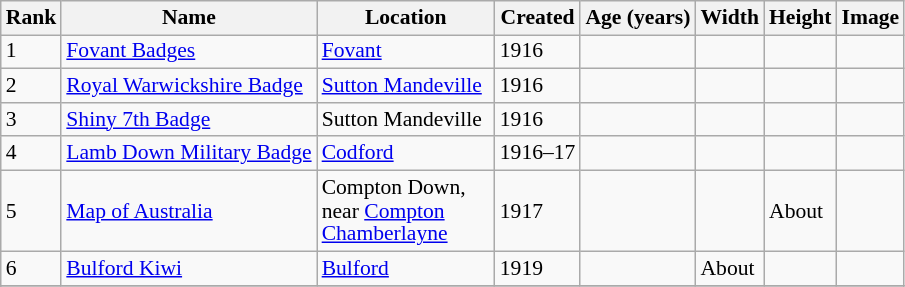<table class="sortable wikitable" style="text-align:left;font-size:90%;line-height:110%;clear:left;">
<tr>
<th width="20">Rank</th>
<th>Name</th>
<th width="112">Location</th>
<th>Created</th>
<th>Age (years)</th>
<th>Width</th>
<th>Height</th>
<th>Image</th>
</tr>
<tr>
<td>1</td>
<td><a href='#'>Fovant Badges</a></td>
<td><a href='#'>Fovant</a></td>
<td>1916</td>
<td></td>
<td></td>
<td></td>
<td></td>
</tr>
<tr>
<td>2</td>
<td><a href='#'>Royal Warwickshire Badge</a></td>
<td><a href='#'>Sutton Mandeville</a></td>
<td>1916</td>
<td></td>
<td></td>
<td></td>
<td></td>
</tr>
<tr>
<td>3</td>
<td><a href='#'>Shiny 7th Badge</a></td>
<td>Sutton Mandeville</td>
<td>1916</td>
<td></td>
<td></td>
<td></td>
<td></td>
</tr>
<tr>
<td>4</td>
<td><a href='#'>Lamb Down Military Badge</a></td>
<td><a href='#'>Codford</a></td>
<td>1916–17</td>
<td></td>
<td></td>
<td></td>
<td></td>
</tr>
<tr>
<td>5</td>
<td><a href='#'>Map of Australia</a></td>
<td>Compton Down, near <a href='#'>Compton Chamberlayne</a></td>
<td>1917</td>
<td></td>
<td></td>
<td>About </td>
<td></td>
</tr>
<tr>
<td>6</td>
<td><a href='#'>Bulford Kiwi</a></td>
<td><a href='#'>Bulford</a></td>
<td>1919</td>
<td></td>
<td>About </td>
<td></td>
<td></td>
</tr>
<tr>
</tr>
<tr>
</tr>
</table>
